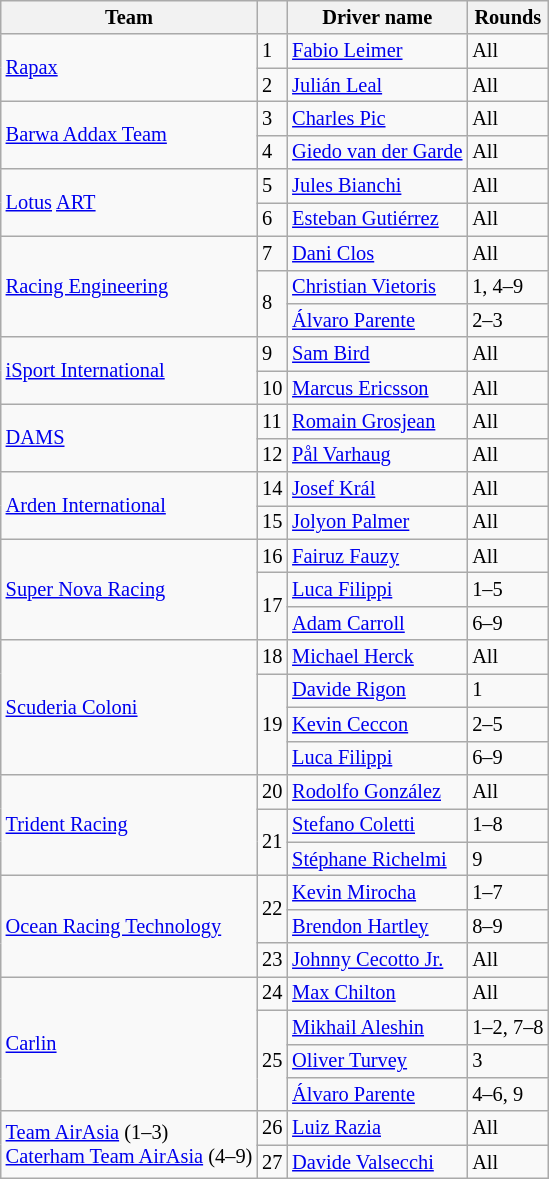<table class="wikitable" style="font-size: 85%">
<tr>
<th>Team</th>
<th></th>
<th>Driver name</th>
<th>Rounds</th>
</tr>
<tr>
<td rowspan=2> <a href='#'>Rapax</a></td>
<td>1</td>
<td> <a href='#'>Fabio Leimer</a></td>
<td>All</td>
</tr>
<tr>
<td>2</td>
<td> <a href='#'>Julián Leal</a></td>
<td>All</td>
</tr>
<tr>
<td rowspan=2> <a href='#'>Barwa Addax Team</a></td>
<td>3</td>
<td> <a href='#'>Charles Pic</a></td>
<td>All</td>
</tr>
<tr>
<td>4</td>
<td> <a href='#'>Giedo van der Garde</a></td>
<td>All</td>
</tr>
<tr>
<td rowspan=2> <a href='#'>Lotus</a> <a href='#'>ART</a></td>
<td>5</td>
<td> <a href='#'>Jules Bianchi</a></td>
<td>All</td>
</tr>
<tr>
<td>6</td>
<td> <a href='#'>Esteban Gutiérrez</a></td>
<td>All</td>
</tr>
<tr>
<td rowspan=3> <a href='#'>Racing Engineering</a></td>
<td>7</td>
<td> <a href='#'>Dani Clos</a></td>
<td>All</td>
</tr>
<tr>
<td rowspan=2>8</td>
<td> <a href='#'>Christian Vietoris</a></td>
<td>1, 4–9</td>
</tr>
<tr>
<td> <a href='#'>Álvaro Parente</a></td>
<td>2–3</td>
</tr>
<tr>
<td rowspan=2> <a href='#'>iSport International</a></td>
<td>9</td>
<td> <a href='#'>Sam Bird</a></td>
<td>All</td>
</tr>
<tr>
<td>10</td>
<td> <a href='#'>Marcus Ericsson</a></td>
<td>All</td>
</tr>
<tr>
<td rowspan=2> <a href='#'>DAMS</a></td>
<td>11</td>
<td> <a href='#'>Romain Grosjean</a></td>
<td>All</td>
</tr>
<tr>
<td>12</td>
<td> <a href='#'>Pål Varhaug</a></td>
<td>All</td>
</tr>
<tr>
<td rowspan=2> <a href='#'>Arden International</a></td>
<td>14</td>
<td> <a href='#'>Josef Král</a></td>
<td>All</td>
</tr>
<tr>
<td>15</td>
<td> <a href='#'>Jolyon Palmer</a></td>
<td>All</td>
</tr>
<tr>
<td rowspan=3> <a href='#'>Super Nova Racing</a></td>
<td>16</td>
<td> <a href='#'>Fairuz Fauzy</a></td>
<td>All</td>
</tr>
<tr>
<td rowspan=2>17</td>
<td> <a href='#'>Luca Filippi</a></td>
<td>1–5</td>
</tr>
<tr>
<td> <a href='#'>Adam Carroll</a></td>
<td>6–9</td>
</tr>
<tr>
<td rowspan=4> <a href='#'>Scuderia Coloni</a></td>
<td>18</td>
<td> <a href='#'>Michael Herck</a></td>
<td>All</td>
</tr>
<tr>
<td rowspan=3>19</td>
<td> <a href='#'>Davide Rigon</a><br></td>
<td>1</td>
</tr>
<tr>
<td> <a href='#'>Kevin Ceccon</a></td>
<td>2–5</td>
</tr>
<tr>
<td> <a href='#'>Luca Filippi</a></td>
<td>6–9</td>
</tr>
<tr>
<td rowspan=3> <a href='#'>Trident Racing</a></td>
<td>20</td>
<td> <a href='#'>Rodolfo González</a></td>
<td>All</td>
</tr>
<tr>
<td rowspan=2>21</td>
<td> <a href='#'>Stefano Coletti</a></td>
<td>1–8</td>
</tr>
<tr>
<td> <a href='#'>Stéphane Richelmi</a></td>
<td>9</td>
</tr>
<tr>
<td rowspan=3> <a href='#'>Ocean Racing Technology</a></td>
<td rowspan=2>22</td>
<td> <a href='#'>Kevin Mirocha</a></td>
<td>1–7</td>
</tr>
<tr>
<td> <a href='#'>Brendon Hartley</a></td>
<td>8–9</td>
</tr>
<tr>
<td>23</td>
<td> <a href='#'>Johnny Cecotto Jr.</a></td>
<td>All</td>
</tr>
<tr>
<td rowspan=4> <a href='#'>Carlin</a></td>
<td>24</td>
<td> <a href='#'>Max Chilton</a></td>
<td>All</td>
</tr>
<tr>
<td rowspan=3>25</td>
<td> <a href='#'>Mikhail Aleshin</a></td>
<td>1–2, 7–8</td>
</tr>
<tr>
<td> <a href='#'>Oliver Turvey</a></td>
<td>3</td>
</tr>
<tr>
<td> <a href='#'>Álvaro Parente</a></td>
<td>4–6, 9</td>
</tr>
<tr>
<td rowspan=2 nowrap> <a href='#'>Team AirAsia</a> (1–3)<br> <a href='#'>Caterham Team AirAsia</a> (4–9)</td>
<td>26</td>
<td> <a href='#'>Luiz Razia</a></td>
<td>All</td>
</tr>
<tr>
<td>27</td>
<td> <a href='#'>Davide Valsecchi</a></td>
<td>All</td>
</tr>
</table>
